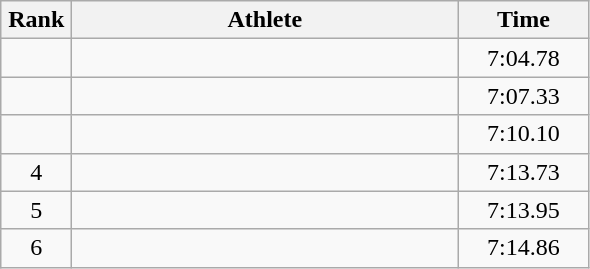<table class=wikitable style="text-align:center">
<tr>
<th width=40>Rank</th>
<th width=250>Athlete</th>
<th width=80>Time</th>
</tr>
<tr>
<td></td>
<td align=left></td>
<td>7:04.78</td>
</tr>
<tr>
<td></td>
<td align=left></td>
<td>7:07.33</td>
</tr>
<tr>
<td></td>
<td align=left></td>
<td>7:10.10</td>
</tr>
<tr>
<td>4</td>
<td align=left></td>
<td>7:13.73</td>
</tr>
<tr>
<td>5</td>
<td align=left></td>
<td>7:13.95</td>
</tr>
<tr>
<td>6</td>
<td align=left></td>
<td>7:14.86</td>
</tr>
</table>
